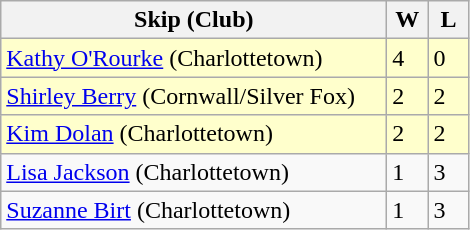<table class=wikitable>
<tr>
<th width=250>Skip (Club)</th>
<th width=20>W</th>
<th width=20>L</th>
</tr>
<tr bgcolor=#ffffcc>
<td><a href='#'>Kathy O'Rourke</a> (Charlottetown)</td>
<td>4</td>
<td>0</td>
</tr>
<tr bgcolor=#ffffcc>
<td><a href='#'>Shirley Berry</a> (Cornwall/Silver Fox)</td>
<td>2</td>
<td>2</td>
</tr>
<tr bgcolor=#ffffcc>
<td><a href='#'>Kim Dolan</a> (Charlottetown)</td>
<td>2</td>
<td>2</td>
</tr>
<tr>
<td><a href='#'>Lisa Jackson</a> (Charlottetown)</td>
<td>1</td>
<td>3</td>
</tr>
<tr>
<td><a href='#'>Suzanne Birt</a> (Charlottetown)</td>
<td>1</td>
<td>3</td>
</tr>
</table>
